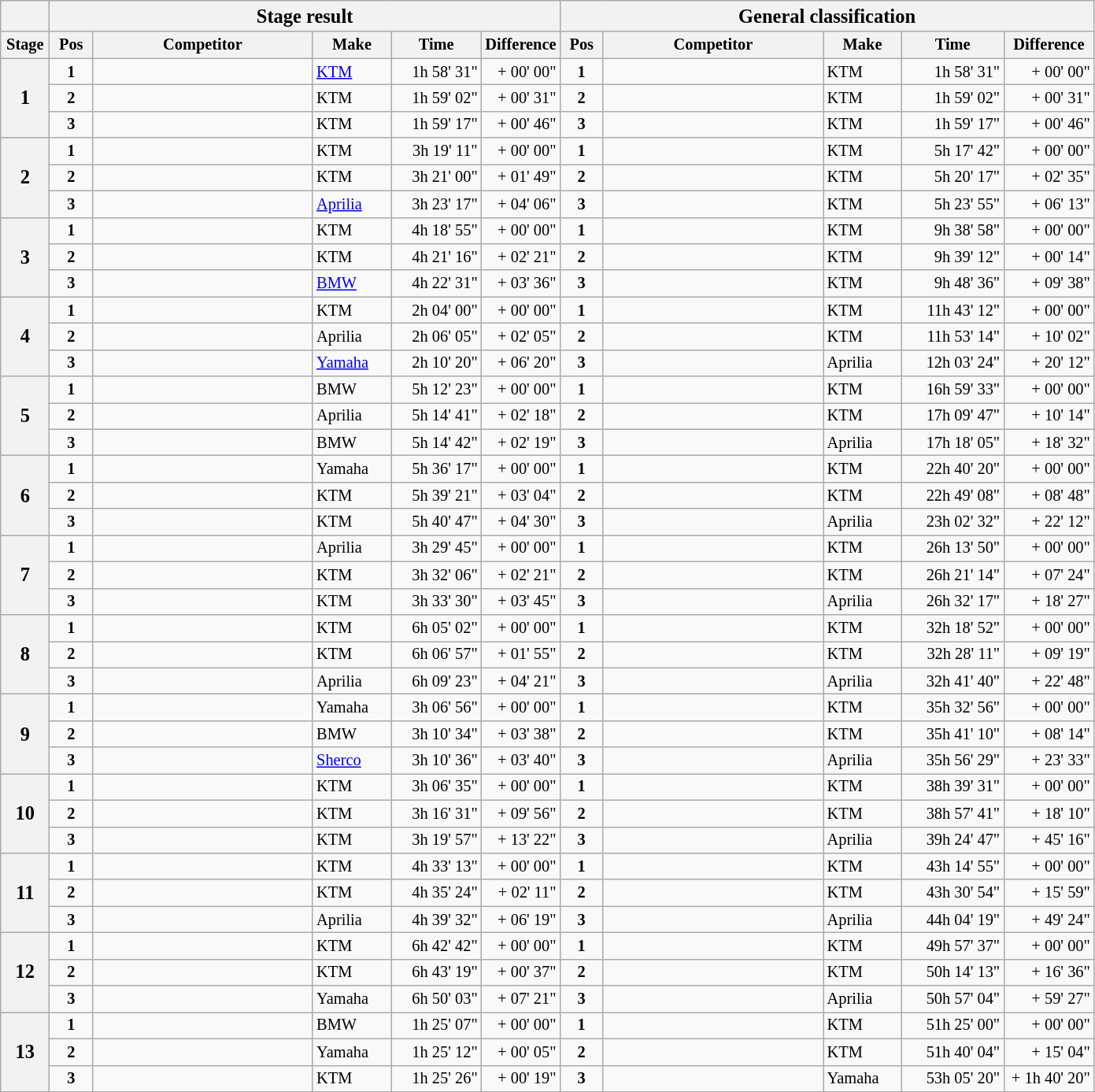<table class="wikitable" style="font-size:85%;">
<tr>
<th></th>
<th colspan=5><big>Stage result </big></th>
<th colspan=5><big>General classification</big></th>
</tr>
<tr>
<th width="35px">Stage</th>
<th width="30px">Pos</th>
<th width="180px">Competitor</th>
<th width="60px">Make</th>
<th width="70px">Time</th>
<th width="60px">Difference</th>
<th width="30px">Pos</th>
<th width="180px">Competitor</th>
<th width="60px">Make</th>
<th width="80px">Time</th>
<th width="70px">Difference</th>
</tr>
<tr>
<th rowspan=3><big>1</big></th>
<td align="center"><strong>1</strong></td>
<td></td>
<td><a href='#'>KTM</a></td>
<td align="right">1h 58' 31"</td>
<td align="right">+ 00' 00"</td>
<td align="center"><strong>1</strong></td>
<td></td>
<td>KTM</td>
<td align="right">1h 58' 31"</td>
<td align="right">+ 00' 00"</td>
</tr>
<tr>
<td align="center"><strong>2</strong></td>
<td></td>
<td>KTM</td>
<td align="right">1h 59' 02"</td>
<td align="right">+ 00' 31"</td>
<td align="center"><strong>2</strong></td>
<td></td>
<td>KTM</td>
<td align="right">1h 59' 02"</td>
<td align="right">+ 00' 31"</td>
</tr>
<tr>
<td align="center"><strong>3</strong></td>
<td></td>
<td>KTM</td>
<td align="right">1h 59' 17"</td>
<td align="right">+ 00' 46"</td>
<td align="center"><strong>3</strong></td>
<td></td>
<td>KTM</td>
<td align="right">1h 59' 17"</td>
<td align="right">+ 00' 46"</td>
</tr>
<tr>
<th rowspan=3><big>2</big></th>
<td align="center"><strong>1</strong></td>
<td></td>
<td>KTM</td>
<td align="right">3h 19' 11"</td>
<td align="right">+ 00' 00"</td>
<td align="center"><strong>1</strong></td>
<td></td>
<td>KTM</td>
<td align="right">5h 17' 42"</td>
<td align="right">+ 00' 00"</td>
</tr>
<tr>
<td align="center"><strong>2</strong></td>
<td></td>
<td>KTM</td>
<td align="right">3h 21' 00"</td>
<td align="right">+ 01' 49"</td>
<td align="center"><strong>2</strong></td>
<td></td>
<td>KTM</td>
<td align="right">5h 20' 17"</td>
<td align="right">+ 02' 35"</td>
</tr>
<tr>
<td align="center"><strong>3</strong></td>
<td></td>
<td><a href='#'>Aprilia</a></td>
<td align="right">3h 23' 17"</td>
<td align="right">+ 04' 06"</td>
<td align="center"><strong>3</strong></td>
<td></td>
<td>KTM</td>
<td align="right">5h 23' 55"</td>
<td align="right">+ 06' 13"</td>
</tr>
<tr>
<th rowspan=3><big>3</big></th>
<td align="center"><strong>1</strong></td>
<td></td>
<td>KTM</td>
<td align="right">4h 18' 55"</td>
<td align="right">+ 00' 00"</td>
<td align="center"><strong>1</strong></td>
<td></td>
<td>KTM</td>
<td align="right">9h 38' 58"</td>
<td align="right">+ 00' 00"</td>
</tr>
<tr>
<td align="center"><strong>2</strong></td>
<td></td>
<td>KTM</td>
<td align="right">4h 21' 16"</td>
<td align="right">+ 02' 21"</td>
<td align="center"><strong>2</strong></td>
<td></td>
<td>KTM</td>
<td align="right">9h 39' 12"</td>
<td align="right">+ 00' 14"</td>
</tr>
<tr>
<td align="center"><strong>3</strong></td>
<td></td>
<td><a href='#'>BMW</a></td>
<td align="right">4h 22' 31"</td>
<td align="right">+ 03' 36"</td>
<td align="center"><strong>3</strong></td>
<td></td>
<td>KTM</td>
<td align="right">9h 48' 36"</td>
<td align="right">+ 09' 38"</td>
</tr>
<tr>
<th rowspan=3><big>4</big></th>
<td align="center"><strong>1</strong></td>
<td></td>
<td>KTM</td>
<td align="right">2h 04' 00"</td>
<td align="right">+ 00' 00"</td>
<td align="center"><strong>1</strong></td>
<td></td>
<td>KTM</td>
<td align="right">11h 43' 12"</td>
<td align="right">+ 00' 00"</td>
</tr>
<tr>
<td align="center"><strong>2</strong></td>
<td></td>
<td>Aprilia</td>
<td align="right">2h 06' 05"</td>
<td align="right">+ 02' 05"</td>
<td align="center"><strong>2</strong></td>
<td></td>
<td>KTM</td>
<td align="right">11h 53' 14"</td>
<td align="right">+ 10' 02"</td>
</tr>
<tr>
<td align="center"><strong>3</strong></td>
<td></td>
<td><a href='#'>Yamaha</a></td>
<td align="right">2h 10' 20"</td>
<td align="right">+ 06' 20"</td>
<td align="center"><strong>3</strong></td>
<td></td>
<td>Aprilia</td>
<td align="right">12h 03' 24"</td>
<td align="right">+ 20' 12"</td>
</tr>
<tr>
<th rowspan=3><big>5</big></th>
<td align="center"><strong>1</strong></td>
<td></td>
<td>BMW</td>
<td align="right">5h 12' 23"</td>
<td align="right">+ 00' 00"</td>
<td align="center"><strong>1</strong></td>
<td></td>
<td>KTM</td>
<td align="right">16h 59' 33"</td>
<td align="right">+ 00' 00"</td>
</tr>
<tr>
<td align="center"><strong>2</strong></td>
<td></td>
<td>Aprilia</td>
<td align="right">5h 14' 41"</td>
<td align="right">+ 02' 18"</td>
<td align="center"><strong>2</strong></td>
<td></td>
<td>KTM</td>
<td align="right">17h 09' 47"</td>
<td align="right">+ 10' 14"</td>
</tr>
<tr>
<td align="center"><strong>3</strong></td>
<td></td>
<td>BMW</td>
<td align="right">5h 14' 42"</td>
<td align="right">+ 02' 19"</td>
<td align="center"><strong>3</strong></td>
<td></td>
<td>Aprilia</td>
<td align="right">17h 18' 05"</td>
<td align="right">+ 18' 32"</td>
</tr>
<tr>
<th rowspan=3><big>6</big></th>
<td align="center"><strong>1</strong></td>
<td></td>
<td>Yamaha</td>
<td align="right">5h 36' 17"</td>
<td align="right">+ 00' 00"</td>
<td align="center"><strong>1</strong></td>
<td></td>
<td>KTM</td>
<td align="right">22h 40' 20"</td>
<td align="right">+ 00' 00"</td>
</tr>
<tr>
<td align="center"><strong>2</strong></td>
<td></td>
<td>KTM</td>
<td align="right">5h 39' 21"</td>
<td align="right">+ 03' 04"</td>
<td align="center"><strong>2</strong></td>
<td></td>
<td>KTM</td>
<td align="right">22h 49' 08"</td>
<td align="right">+ 08' 48"</td>
</tr>
<tr>
<td align="center"><strong>3</strong></td>
<td></td>
<td>KTM</td>
<td align="right">5h 40' 47"</td>
<td align="right">+ 04' 30"</td>
<td align="center"><strong>3</strong></td>
<td></td>
<td>Aprilia</td>
<td align="right">23h 02' 32"</td>
<td align="right">+ 22' 12"</td>
</tr>
<tr>
<th rowspan=3><big>7</big></th>
<td align="center"><strong>1</strong></td>
<td></td>
<td>Aprilia</td>
<td align="right">3h 29' 45"</td>
<td align="right">+ 00' 00"</td>
<td align="center"><strong>1</strong></td>
<td></td>
<td>KTM</td>
<td align="right">26h 13' 50"</td>
<td align="right">+ 00' 00"</td>
</tr>
<tr>
<td align="center"><strong>2</strong></td>
<td></td>
<td>KTM</td>
<td align="right">3h 32' 06"</td>
<td align="right">+ 02' 21"</td>
<td align="center"><strong>2</strong></td>
<td></td>
<td>KTM</td>
<td align="right">26h 21' 14"</td>
<td align="right">+ 07' 24"</td>
</tr>
<tr>
<td align="center"><strong>3</strong></td>
<td></td>
<td>KTM</td>
<td align="right">3h 33' 30"</td>
<td align="right">+ 03' 45"</td>
<td align="center"><strong>3</strong></td>
<td></td>
<td>Aprilia</td>
<td align="right">26h 32' 17"</td>
<td align="right">+ 18' 27"</td>
</tr>
<tr>
<th rowspan=3><big>8</big></th>
<td align="center"><strong>1</strong></td>
<td></td>
<td>KTM</td>
<td align="right">6h 05' 02"</td>
<td align="right">+ 00' 00"</td>
<td align="center"><strong>1</strong></td>
<td></td>
<td>KTM</td>
<td align="right">32h 18' 52"</td>
<td align="right">+ 00' 00"</td>
</tr>
<tr>
<td align="center"><strong>2</strong></td>
<td></td>
<td>KTM</td>
<td align="right">6h 06' 57"</td>
<td align="right">+ 01' 55"</td>
<td align="center"><strong>2</strong></td>
<td></td>
<td>KTM</td>
<td align="right">32h 28' 11"</td>
<td align="right">+ 09' 19"</td>
</tr>
<tr>
<td align="center"><strong>3</strong></td>
<td></td>
<td>Aprilia</td>
<td align="right">6h 09' 23"</td>
<td align="right">+ 04' 21"</td>
<td align="center"><strong>3</strong></td>
<td></td>
<td>Aprilia</td>
<td align="right">32h 41' 40"</td>
<td align="right">+ 22' 48"</td>
</tr>
<tr>
<th rowspan=3><big>9</big></th>
<td align="center"><strong>1</strong></td>
<td></td>
<td>Yamaha</td>
<td align="right">3h 06' 56"</td>
<td align="right">+ 00' 00"</td>
<td align="center"><strong>1</strong></td>
<td></td>
<td>KTM</td>
<td align="right">35h 32' 56"</td>
<td align="right">+ 00' 00"</td>
</tr>
<tr>
<td align="center"><strong>2</strong></td>
<td></td>
<td>BMW</td>
<td align="right">3h 10' 34"</td>
<td align="right">+ 03' 38"</td>
<td align="center"><strong>2</strong></td>
<td></td>
<td>KTM</td>
<td align="right">35h 41' 10"</td>
<td align="right">+ 08' 14"</td>
</tr>
<tr>
<td align="center"><strong>3</strong></td>
<td></td>
<td><a href='#'>Sherco</a></td>
<td align="right">3h 10' 36"</td>
<td align="right">+ 03' 40"</td>
<td align="center"><strong>3</strong></td>
<td></td>
<td>Aprilia</td>
<td align="right">35h 56' 29"</td>
<td align="right">+ 23' 33"</td>
</tr>
<tr>
<th rowspan=3><big>10</big></th>
<td align="center"><strong>1</strong></td>
<td></td>
<td>KTM</td>
<td align="right">3h 06' 35"</td>
<td align="right">+ 00' 00"</td>
<td align="center"><strong>1</strong></td>
<td></td>
<td>KTM</td>
<td align="right">38h 39' 31"</td>
<td align="right">+ 00' 00"</td>
</tr>
<tr>
<td align="center"><strong>2</strong></td>
<td></td>
<td>KTM</td>
<td align="right">3h 16' 31"</td>
<td align="right">+ 09' 56"</td>
<td align="center"><strong>2</strong></td>
<td></td>
<td>KTM</td>
<td align="right">38h 57' 41"</td>
<td align="right">+ 18' 10"</td>
</tr>
<tr>
<td align="center"><strong>3</strong></td>
<td></td>
<td>KTM</td>
<td align="right">3h 19' 57"</td>
<td align="right">+ 13' 22"</td>
<td align="center"><strong>3</strong></td>
<td></td>
<td>Aprilia</td>
<td align="right">39h 24' 47"</td>
<td align="right">+ 45' 16"</td>
</tr>
<tr>
<th rowspan=3><big>11</big></th>
<td align="center"><strong>1</strong></td>
<td></td>
<td>KTM</td>
<td align="right">4h 33' 13"</td>
<td align="right">+ 00' 00"</td>
<td align="center"><strong>1</strong></td>
<td></td>
<td>KTM</td>
<td align="right">43h 14' 55"</td>
<td align="right">+ 00' 00"</td>
</tr>
<tr>
<td align="center"><strong>2</strong></td>
<td></td>
<td>KTM</td>
<td align="right">4h 35' 24"</td>
<td align="right">+ 02' 11"</td>
<td align="center"><strong>2</strong></td>
<td></td>
<td>KTM</td>
<td align="right">43h 30' 54"</td>
<td align="right">+ 15' 59"</td>
</tr>
<tr>
<td align="center"><strong>3</strong></td>
<td></td>
<td>Aprilia</td>
<td align="right">4h 39' 32"</td>
<td align="right">+ 06' 19"</td>
<td align="center"><strong>3</strong></td>
<td></td>
<td>Aprilia</td>
<td align="right">44h 04' 19"</td>
<td align="right">+ 49' 24"</td>
</tr>
<tr>
<th rowspan=3><big>12</big></th>
<td align="center"><strong>1</strong></td>
<td></td>
<td>KTM</td>
<td align="right">6h 42' 42"</td>
<td align="right">+ 00' 00"</td>
<td align="center"><strong>1</strong></td>
<td></td>
<td>KTM</td>
<td align="right">49h 57' 37"</td>
<td align="right">+ 00' 00"</td>
</tr>
<tr>
<td align="center"><strong>2</strong></td>
<td></td>
<td>KTM</td>
<td align="right">6h 43' 19"</td>
<td align="right">+ 00' 37"</td>
<td align="center"><strong>2</strong></td>
<td></td>
<td>KTM</td>
<td align="right">50h 14' 13"</td>
<td align="right">+ 16' 36"</td>
</tr>
<tr>
<td align="center"><strong>3</strong></td>
<td></td>
<td>Yamaha</td>
<td align="right">6h 50' 03"</td>
<td align="right">+ 07' 21"</td>
<td align="center"><strong>3</strong></td>
<td></td>
<td>Aprilia</td>
<td align="right">50h 57' 04"</td>
<td align="right">+ 59' 27"</td>
</tr>
<tr>
<th rowspan=3><big>13</big></th>
<td align="center"><strong>1</strong></td>
<td></td>
<td>BMW</td>
<td align="right">1h 25' 07"</td>
<td align="right">+ 00' 00"</td>
<td align="center"><strong>1</strong></td>
<td></td>
<td>KTM</td>
<td align="right">51h 25' 00"</td>
<td align="right">+ 00' 00"</td>
</tr>
<tr>
<td align="center"><strong>2</strong></td>
<td></td>
<td>Yamaha</td>
<td align="right">1h 25' 12"</td>
<td align="right">+ 00' 05"</td>
<td align="center"><strong>2</strong></td>
<td></td>
<td>KTM</td>
<td align="right">51h 40' 04"</td>
<td align="right">+ 15' 04"</td>
</tr>
<tr>
<td align="center"><strong>3</strong></td>
<td></td>
<td>KTM</td>
<td align="right">1h 25' 26"</td>
<td align="right">+ 00' 19"</td>
<td align="center"><strong>3</strong></td>
<td></td>
<td>Yamaha</td>
<td align="right">53h 05' 20"</td>
<td align="right">+ 1h 40' 20"</td>
</tr>
</table>
